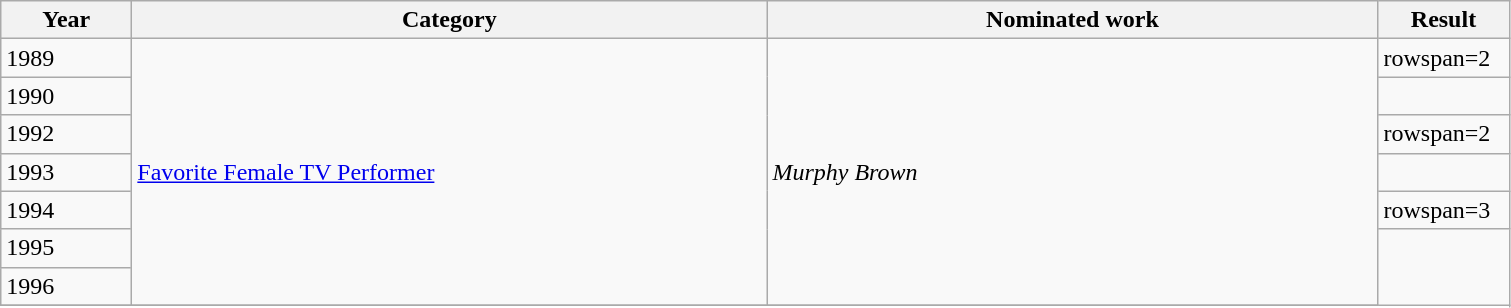<table class=wikitable>
<tr>
<th scope="col" style="width:5em;">Year</th>
<th scope="col" style="width:26em;">Category</th>
<th scope="col" style="width:25em;">Nominated work</th>
<th scope="col" style="width:5em;">Result</th>
</tr>
<tr>
<td>1989</td>
<td rowspan=7><a href='#'>Favorite Female TV Performer</a></td>
<td rowspan=7><em>Murphy Brown</em></td>
<td>rowspan=2 </td>
</tr>
<tr>
<td>1990</td>
</tr>
<tr>
<td>1992</td>
<td>rowspan=2 </td>
</tr>
<tr>
<td>1993</td>
</tr>
<tr>
<td>1994</td>
<td>rowspan=3 </td>
</tr>
<tr>
<td>1995</td>
</tr>
<tr>
<td>1996</td>
</tr>
<tr>
</tr>
</table>
